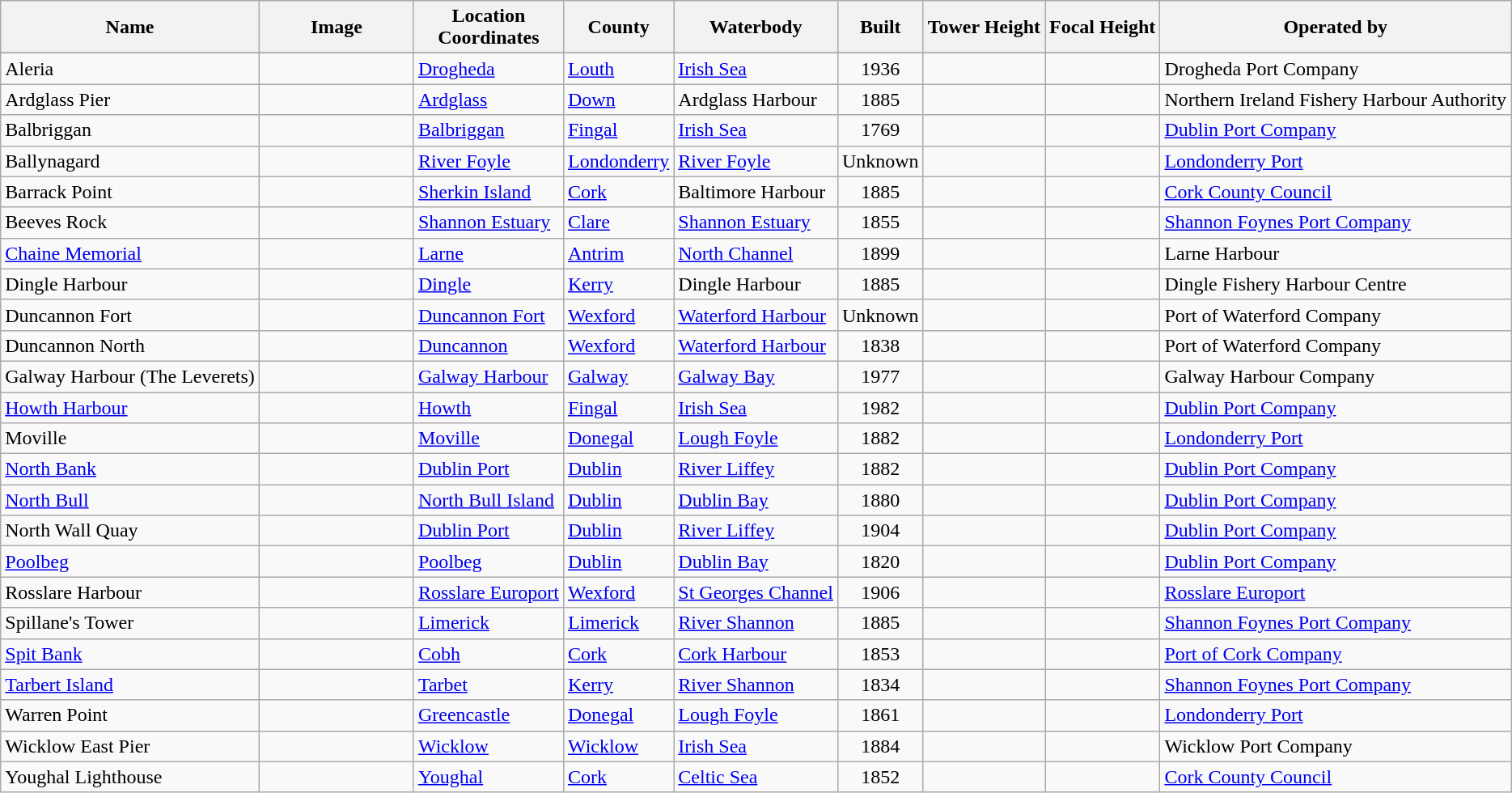<table class="wikitable sortable">
<tr>
<th>Name</th>
<th class="unsortable" align="center" width="120px">Image</th>
<th>Location <br> Coordinates</th>
<th>County</th>
<th>Waterbody</th>
<th data-sort-type="number">Built</th>
<th data-sort-type="number">Tower Height</th>
<th data-sort-type="number">Focal Height</th>
<th>Operated by</th>
</tr>
<tr ---->
</tr>
<tr>
<td>Aleria</td>
<td></td>
<td><a href='#'>Drogheda</a> <br></td>
<td><a href='#'>Louth</a></td>
<td><a href='#'>Irish Sea</a></td>
<td align="center">1936</td>
<td align="center"></td>
<td align="center"></td>
<td>Drogheda Port Company</td>
</tr>
<tr>
<td>Ardglass Pier</td>
<td></td>
<td><a href='#'>Ardglass</a> <br></td>
<td><a href='#'>Down</a></td>
<td>Ardglass Harbour</td>
<td align="center">1885</td>
<td align="center"></td>
<td align="center"></td>
<td>Northern Ireland Fishery Harbour Authority</td>
</tr>
<tr>
<td>Balbriggan</td>
<td></td>
<td><a href='#'>Balbriggan</a> <br></td>
<td><a href='#'>Fingal</a></td>
<td><a href='#'>Irish Sea</a></td>
<td align="center">1769</td>
<td align="center"></td>
<td align="center"></td>
<td><a href='#'>Dublin Port Company</a></td>
</tr>
<tr>
<td>Ballynagard</td>
<td></td>
<td><a href='#'>River Foyle</a> <br></td>
<td><a href='#'>Londonderry</a></td>
<td><a href='#'>River Foyle</a></td>
<td align="center">Unknown</td>
<td align="center"></td>
<td align="center"></td>
<td><a href='#'>Londonderry Port</a></td>
</tr>
<tr>
<td>Barrack Point</td>
<td></td>
<td><a href='#'>Sherkin Island</a> <br></td>
<td><a href='#'>Cork</a></td>
<td>Baltimore Harbour</td>
<td align="center">1885</td>
<td align="center"></td>
<td align="center"></td>
<td><a href='#'>Cork County Council</a></td>
</tr>
<tr>
<td>Beeves Rock</td>
<td></td>
<td><a href='#'>Shannon Estuary</a> <br></td>
<td><a href='#'>Clare</a></td>
<td><a href='#'>Shannon Estuary</a></td>
<td align="center">1855</td>
<td align="center"></td>
<td align="center"></td>
<td><a href='#'>Shannon Foynes Port Company</a></td>
</tr>
<tr>
<td><a href='#'>Chaine Memorial</a></td>
<td></td>
<td><a href='#'>Larne</a><br></td>
<td><a href='#'>Antrim</a></td>
<td><a href='#'>North Channel</a></td>
<td align="center">1899</td>
<td align="center"></td>
<td align="center"></td>
<td>Larne Harbour</td>
</tr>
<tr>
<td>Dingle Harbour</td>
<td></td>
<td><a href='#'>Dingle</a> <br></td>
<td><a href='#'>Kerry</a></td>
<td>Dingle Harbour</td>
<td align="center">1885</td>
<td align="center"></td>
<td align="center"></td>
<td>Dingle Fishery Harbour Centre</td>
</tr>
<tr>
<td>Duncannon Fort</td>
<td></td>
<td><a href='#'>Duncannon Fort</a> <br></td>
<td><a href='#'>Wexford</a></td>
<td><a href='#'>Waterford Harbour</a></td>
<td align="center">Unknown</td>
<td align="center"></td>
<td align="center"></td>
<td>Port of Waterford Company</td>
</tr>
<tr>
<td>Duncannon North</td>
<td></td>
<td><a href='#'>Duncannon</a> <br></td>
<td><a href='#'>Wexford</a></td>
<td><a href='#'>Waterford Harbour</a></td>
<td align="center">1838</td>
<td align="center"></td>
<td align="center"></td>
<td>Port of Waterford Company</td>
</tr>
<tr>
<td>Galway Harbour (The Leverets)</td>
<td></td>
<td><a href='#'>Galway Harbour</a> <br></td>
<td><a href='#'>Galway</a></td>
<td><a href='#'>Galway Bay</a></td>
<td align="center">1977</td>
<td align="center"></td>
<td align="center"></td>
<td>Galway Harbour Company</td>
</tr>
<tr>
<td><a href='#'>Howth Harbour</a></td>
<td></td>
<td><a href='#'>Howth</a> <br></td>
<td><a href='#'>Fingal</a></td>
<td><a href='#'>Irish Sea</a></td>
<td align="center">1982</td>
<td align="center"></td>
<td align="center"></td>
<td><a href='#'>Dublin Port Company</a></td>
</tr>
<tr>
<td>Moville</td>
<td></td>
<td><a href='#'>Moville</a> <br></td>
<td><a href='#'>Donegal</a></td>
<td><a href='#'>Lough Foyle</a></td>
<td align="center">1882</td>
<td align="center"></td>
<td align="center"></td>
<td><a href='#'>Londonderry Port</a></td>
</tr>
<tr>
<td><a href='#'>North Bank</a></td>
<td></td>
<td><a href='#'>Dublin Port</a> <br></td>
<td><a href='#'>Dublin</a></td>
<td><a href='#'>River Liffey</a></td>
<td align="center">1882</td>
<td align="center"></td>
<td align="center"></td>
<td><a href='#'>Dublin Port Company</a></td>
</tr>
<tr>
<td><a href='#'>North Bull</a></td>
<td></td>
<td><a href='#'>North Bull Island</a> <br></td>
<td><a href='#'>Dublin</a></td>
<td><a href='#'>Dublin Bay</a></td>
<td align="center">1880</td>
<td align="center"></td>
<td align="center"></td>
<td><a href='#'>Dublin Port Company</a></td>
</tr>
<tr>
<td>North Wall Quay</td>
<td></td>
<td><a href='#'>Dublin Port</a> <br></td>
<td><a href='#'>Dublin</a></td>
<td><a href='#'>River Liffey</a></td>
<td align="center">1904</td>
<td align="center"></td>
<td align="center"></td>
<td><a href='#'>Dublin Port Company</a></td>
</tr>
<tr>
<td><a href='#'>Poolbeg</a></td>
<td></td>
<td><a href='#'>Poolbeg</a> <br></td>
<td><a href='#'>Dublin</a></td>
<td><a href='#'>Dublin Bay</a></td>
<td align="center">1820</td>
<td align="center"></td>
<td align="center"></td>
<td><a href='#'>Dublin Port Company</a></td>
</tr>
<tr>
<td>Rosslare Harbour</td>
<td></td>
<td><a href='#'>Rosslare Europort</a> <br></td>
<td><a href='#'>Wexford</a></td>
<td><a href='#'>St Georges Channel</a></td>
<td align="center">1906</td>
<td align="center"></td>
<td align="center"></td>
<td><a href='#'>Rosslare Europort</a></td>
</tr>
<tr>
<td>Spillane's Tower</td>
<td></td>
<td><a href='#'>Limerick</a> <br></td>
<td><a href='#'>Limerick</a></td>
<td><a href='#'>River Shannon</a></td>
<td align="center">1885</td>
<td align="center"></td>
<td align="center"></td>
<td><a href='#'>Shannon Foynes Port Company</a></td>
</tr>
<tr>
<td><a href='#'>Spit Bank</a></td>
<td></td>
<td><a href='#'>Cobh</a> <br></td>
<td><a href='#'>Cork</a></td>
<td><a href='#'>Cork Harbour</a></td>
<td align="center">1853</td>
<td align="center"></td>
<td align="center"></td>
<td><a href='#'>Port of Cork Company</a></td>
</tr>
<tr>
<td><a href='#'>Tarbert Island</a></td>
<td></td>
<td><a href='#'>Tarbet</a> <br></td>
<td><a href='#'>Kerry</a></td>
<td><a href='#'>River Shannon</a></td>
<td align="center">1834</td>
<td align="center"></td>
<td align="center"></td>
<td><a href='#'>Shannon Foynes Port Company</a></td>
</tr>
<tr>
<td>Warren Point</td>
<td></td>
<td><a href='#'>Greencastle</a> <br></td>
<td><a href='#'>Donegal</a></td>
<td><a href='#'>Lough Foyle</a></td>
<td align="center">1861</td>
<td align="center"></td>
<td align="center"></td>
<td><a href='#'>Londonderry Port</a></td>
</tr>
<tr>
<td>Wicklow East Pier</td>
<td></td>
<td><a href='#'>Wicklow</a> <br></td>
<td><a href='#'>Wicklow</a></td>
<td><a href='#'>Irish Sea</a></td>
<td align="center">1884</td>
<td align="center"></td>
<td align="center"></td>
<td>Wicklow Port Company</td>
</tr>
<tr>
<td>Youghal Lighthouse</td>
<td></td>
<td><a href='#'>Youghal</a><br></td>
<td><a href='#'>Cork</a></td>
<td><a href='#'>Celtic Sea</a></td>
<td align="center">1852</td>
<td align="center"></td>
<td align="center"></td>
<td><a href='#'>Cork County Council</a></td>
</tr>
</table>
